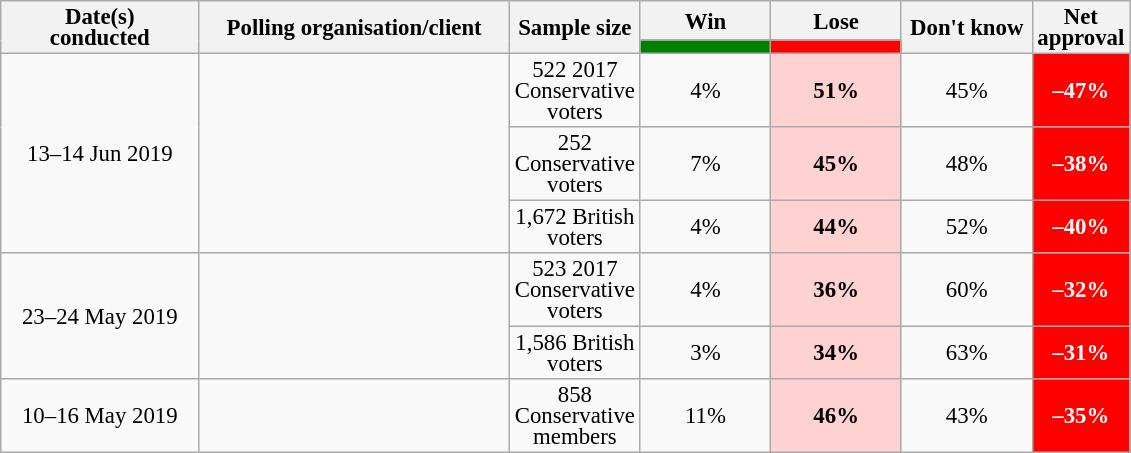<table class="wikitable collapsible sortable" style="text-align:center;font-size:95%;line-height:14px;">
<tr>
<th rowspan="2" style="width:125px;">Date(s)<br>conducted</th>
<th rowspan="2" style="width:200px;">Polling organisation/client</th>
<th rowspan="2" style="width:60px;">Sample size</th>
<th class="unsortable" style="width:80px;">Win</th>
<th class="unsortable" style="width: 80px;">Lose</th>
<th rowspan="2" class="unsortable" style="width:80px;">Don't know</th>
<th rowspan="2" class="unsortable" style="width:20px;">Net approval</th>
</tr>
<tr>
<th class="unsortable" style="background:green;width:60px;"></th>
<th class="unsortable" style="background:red;width:60px;"></th>
</tr>
<tr>
<td rowspan="3">13–14 Jun 2019</td>
<td rowspan="3"></td>
<td>522 2017 Conservative voters</td>
<td>4%</td>
<td style="background:#FFD2D2"><strong>51%</strong></td>
<td>45%</td>
<td style="background:red;color:white;"><strong>–47%</strong></td>
</tr>
<tr>
<td>252 Conservative voters</td>
<td>7%</td>
<td style="background:#FFD2D2"><strong>45%</strong></td>
<td>48%</td>
<td style="background:red;color:white;"><strong>–38%</strong></td>
</tr>
<tr>
<td>1,672 British voters</td>
<td>4%</td>
<td style="background:#FFD2D2"><strong>44%</strong></td>
<td>52%</td>
<td style="background:red;color:white;"><strong>–40%</strong></td>
</tr>
<tr>
<td rowspan="2">23–24 May 2019</td>
<td rowspan="2"></td>
<td>523 2017 Conservative voters</td>
<td>4%</td>
<td style="background:#FFD2D2"><strong>36%</strong></td>
<td>60%</td>
<td style="background:red;color:white;"><strong>–32%</strong></td>
</tr>
<tr>
<td>1,586 British voters</td>
<td>3%</td>
<td style="background:#FFD2D2"><strong>34%</strong></td>
<td>63%</td>
<td style="background:red;color:white;"><strong>–31%</strong></td>
</tr>
<tr>
<td>10–16 May 2019</td>
<td></td>
<td>858 Conservative members</td>
<td>11%</td>
<td style="background:#FFD2D2"><strong>46%</strong></td>
<td>43%</td>
<td style="background:red;color:white;"><strong>–35%</strong></td>
</tr>
</table>
